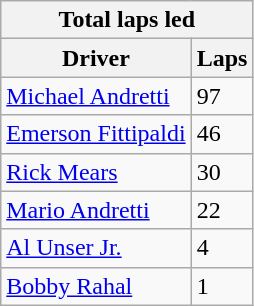<table class="wikitable">
<tr>
<th colspan=2>Total laps led</th>
</tr>
<tr>
<th>Driver</th>
<th>Laps</th>
</tr>
<tr>
<td><a href='#'>Michael Andretti</a></td>
<td>97</td>
</tr>
<tr>
<td><a href='#'>Emerson Fittipaldi</a></td>
<td>46</td>
</tr>
<tr>
<td><a href='#'>Rick Mears</a></td>
<td>30</td>
</tr>
<tr>
<td><a href='#'>Mario Andretti</a></td>
<td>22</td>
</tr>
<tr>
<td><a href='#'>Al Unser Jr.</a></td>
<td>4</td>
</tr>
<tr>
<td><a href='#'>Bobby Rahal</a></td>
<td>1</td>
</tr>
</table>
